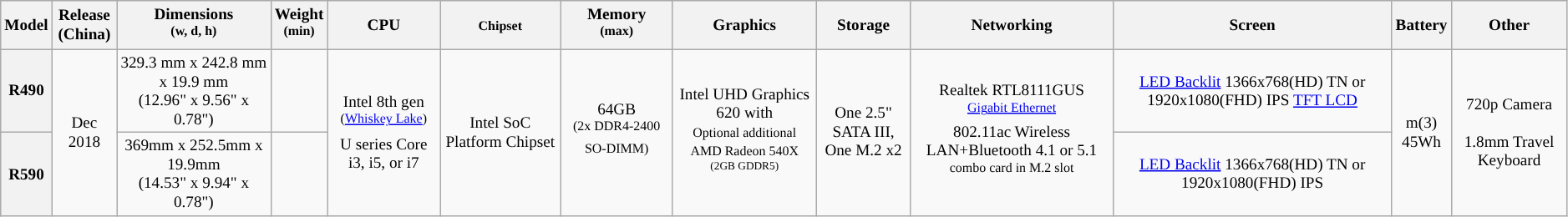<table class="wikitable" style="font-size:80%; text-align:center">
<tr>
<th>Model</th>
<th>Release<br>(China)</th>
<th>Dimensions <br><sup>(w, d, h)</sup></th>
<th>Weight <br><sup>(min)</sup></th>
<th>CPU</th>
<th><small>Chipset</small></th>
<th>Memory <br><sup>(max)</sup></th>
<th>Graphics</th>
<th>Storage</th>
<th>Networking</th>
<th>Screen</th>
<th>Battery</th>
<th>Other</th>
</tr>
<tr>
<th>R490 </th>
<td rowspan="2">Dec 2018</td>
<td>329.3 mm x 242.8 mm x 19.9 mm <br>(12.96" x 9.56" x 0.78")</td>
<td></td>
<td rowspan="2" style="background:">Intel 8th gen <br><sup>(<a href='#'>Whiskey Lake</a>)</sup> <br>U series Core i3, i5, or i7</td>
<td rowspan="2">Intel SoC Platform Chipset</td>
<td rowspan="2" style="background:">64GB <br><sup>(2x DDR4-2400 SO-DIMM)</sup></td>
<td rowspan="2" style="background:">Intel UHD Graphics 620 with <br><small>Optional additional AMD Radeon 540X <br><sup>(2GB GDDR5)</sup></small></td>
<td rowspan="2" style="background:">One 2.5" SATA III, <br>One M.2 x2</td>
<td rowspan="2">Realtek RTL8111GUS <br><sup><a href='#'>Gigabit Ethernet</a></sup> <br>802.11ac Wireless LAN+Bluetooth 4.1 or 5.1<br><sup>combo card in M.2 slot</sup></td>
<td style="background:"><a href='#'>LED Backlit</a> 1366x768(HD) TN or 1920x1080(FHD) IPS <a href='#'>TFT LCD</a></td>
<td rowspan="2" style="background:">m(3) <br>45Wh</td>
<td rowspan="2">720p Camera <br><br>1.8mm Travel Keyboard</td>
</tr>
<tr>
<th>R590</th>
<td>369mm x 252.5mm x 19.9mm <br>(14.53" x 9.94" x 0.78")</td>
<td></td>
<td style="background:"><a href='#'>LED Backlit</a> 1366x768(HD) TN or 1920x1080(FHD) IPS</td>
</tr>
</table>
